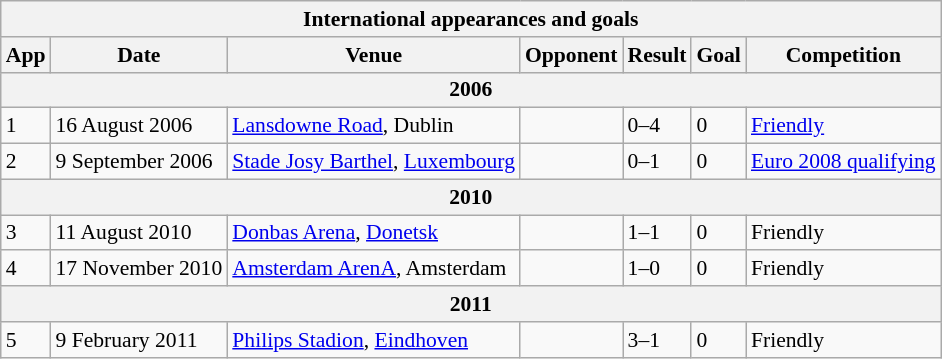<table class="wikitable" style="font-size:90%">
<tr>
<th colspan=7><strong>International appearances and goals</strong></th>
</tr>
<tr>
<th>App</th>
<th>Date</th>
<th>Venue</th>
<th>Opponent</th>
<th>Result</th>
<th>Goal</th>
<th>Competition</th>
</tr>
<tr>
<th colspan=7><strong>2006</strong></th>
</tr>
<tr>
<td>1</td>
<td>16 August 2006</td>
<td><a href='#'>Lansdowne Road</a>, Dublin</td>
<td></td>
<td>0–4</td>
<td>0</td>
<td><a href='#'>Friendly</a></td>
</tr>
<tr>
<td>2</td>
<td>9 September 2006</td>
<td><a href='#'>Stade Josy Barthel</a>, <a href='#'>Luxembourg</a></td>
<td></td>
<td>0–1</td>
<td>0</td>
<td><a href='#'>Euro 2008 qualifying</a></td>
</tr>
<tr>
<th colspan=7><strong>2010</strong></th>
</tr>
<tr>
<td>3</td>
<td>11 August 2010</td>
<td><a href='#'>Donbas Arena</a>, <a href='#'>Donetsk</a></td>
<td></td>
<td>1–1</td>
<td>0</td>
<td>Friendly</td>
</tr>
<tr>
<td>4</td>
<td>17 November 2010</td>
<td><a href='#'>Amsterdam ArenA</a>, Amsterdam</td>
<td></td>
<td>1–0</td>
<td>0</td>
<td>Friendly</td>
</tr>
<tr>
<th colspan=7><strong>2011</strong></th>
</tr>
<tr>
<td>5</td>
<td>9 February 2011</td>
<td><a href='#'>Philips Stadion</a>, <a href='#'>Eindhoven</a></td>
<td></td>
<td>3–1</td>
<td>0</td>
<td>Friendly</td>
</tr>
</table>
